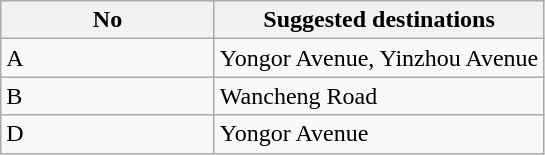<table class="wikitable" style="margin-bottom: 10px;">
<tr>
<th width="135px">No</th>
<th>Suggested destinations</th>
</tr>
<tr>
<td>A</td>
<td>Yongor Avenue, Yinzhou Avenue</td>
</tr>
<tr>
<td>B</td>
<td>Wancheng Road</td>
</tr>
<tr>
<td>D</td>
<td>Yongor Avenue</td>
</tr>
</table>
